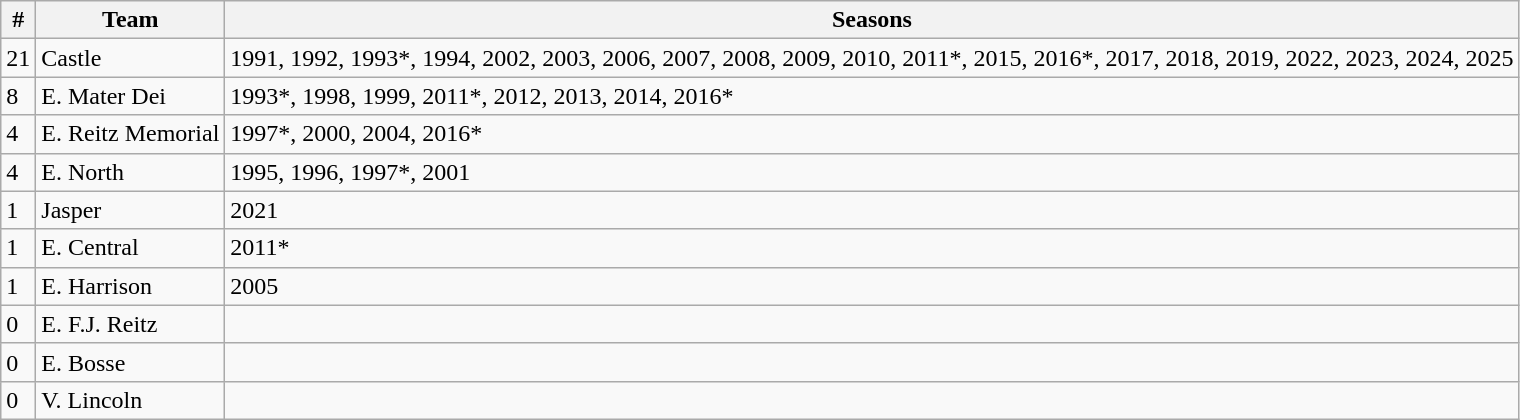<table class="wikitable" style=>
<tr>
<th>#</th>
<th>Team</th>
<th>Seasons</th>
</tr>
<tr>
<td>21</td>
<td>Castle</td>
<td>1991, 1992, 1993*, 1994, 2002, 2003, 2006, 2007, 2008, 2009, 2010, 2011*, 2015, 2016*, 2017, 2018, 2019, 2022, 2023, 2024, 2025</td>
</tr>
<tr>
<td>8</td>
<td>E. Mater Dei</td>
<td>1993*, 1998, 1999, 2011*, 2012, 2013, 2014, 2016*</td>
</tr>
<tr>
<td>4</td>
<td>E. Reitz Memorial</td>
<td>1997*, 2000, 2004, 2016*</td>
</tr>
<tr>
<td>4</td>
<td>E. North</td>
<td>1995, 1996, 1997*, 2001</td>
</tr>
<tr>
<td>1</td>
<td>Jasper</td>
<td>2021</td>
</tr>
<tr>
<td>1</td>
<td>E. Central</td>
<td>2011*</td>
</tr>
<tr>
<td>1</td>
<td>E. Harrison</td>
<td>2005</td>
</tr>
<tr>
<td>0</td>
<td>E. F.J. Reitz</td>
<td></td>
</tr>
<tr>
<td>0</td>
<td>E. Bosse</td>
<td></td>
</tr>
<tr>
<td>0</td>
<td>V. Lincoln</td>
<td></td>
</tr>
</table>
